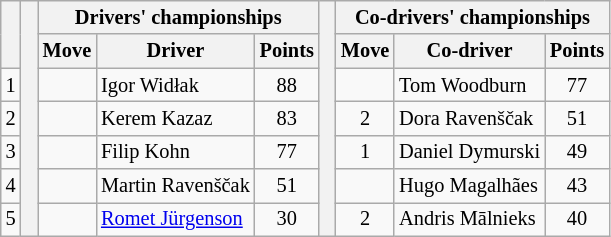<table class="wikitable" style="font-size:85%;">
<tr>
<th rowspan="2"></th>
<th rowspan="7" style="width:5px;"></th>
<th colspan="3">Drivers' championships</th>
<th rowspan="7" style="width:5px;"></th>
<th colspan="3" nowrap="">Co-drivers' championships</th>
</tr>
<tr>
<th>Move</th>
<th>Driver</th>
<th>Points</th>
<th>Move</th>
<th>Co-driver</th>
<th>Points</th>
</tr>
<tr>
<td align="center">1</td>
<td align="center"></td>
<td>Igor Widłak</td>
<td align="center">88</td>
<td align="center"></td>
<td>Tom Woodburn</td>
<td align="center">77</td>
</tr>
<tr>
<td align="center">2</td>
<td align="center"></td>
<td>Kerem Kazaz</td>
<td align="center">83</td>
<td align="center"> 2</td>
<td>Dora Ravenščak</td>
<td align="center">51</td>
</tr>
<tr>
<td align="center">3</td>
<td align="center"></td>
<td>Filip Kohn</td>
<td align="center">77</td>
<td align="center"> 1</td>
<td>Daniel Dymurski</td>
<td align="center">49</td>
</tr>
<tr>
<td align="center">4</td>
<td align="center"></td>
<td>Martin Ravenščak</td>
<td align="center">51</td>
<td align="center"></td>
<td>Hugo Magalhães</td>
<td align="center">43</td>
</tr>
<tr>
<td align="center">5</td>
<td align="center"></td>
<td><a href='#'>Romet Jürgenson</a></td>
<td align="center">30</td>
<td align="center"> 2</td>
<td>Andris Mālnieks</td>
<td align="center">40</td>
</tr>
</table>
